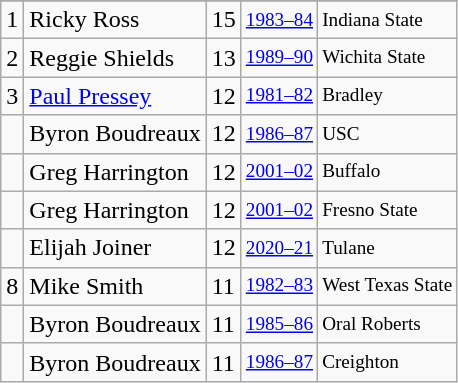<table class="wikitable">
<tr>
</tr>
<tr>
<td>1</td>
<td>Ricky Ross</td>
<td>15</td>
<td style="font-size:80%;"><a href='#'>1983–84</a></td>
<td style="font-size:80%;">Indiana State</td>
</tr>
<tr>
<td>2</td>
<td>Reggie Shields</td>
<td>13</td>
<td style="font-size:80%;"><a href='#'>1989–90</a></td>
<td style="font-size:80%;">Wichita State</td>
</tr>
<tr>
<td>3</td>
<td><a href='#'>Paul Pressey</a></td>
<td>12</td>
<td style="font-size:80%;"><a href='#'>1981–82</a></td>
<td style="font-size:80%;">Bradley</td>
</tr>
<tr>
<td></td>
<td>Byron Boudreaux</td>
<td>12</td>
<td style="font-size:80%;"><a href='#'>1986–87</a></td>
<td style="font-size:80%;">USC</td>
</tr>
<tr>
<td></td>
<td>Greg Harrington</td>
<td>12</td>
<td style="font-size:80%;"><a href='#'>2001–02</a></td>
<td style="font-size:80%;">Buffalo</td>
</tr>
<tr>
<td></td>
<td>Greg Harrington</td>
<td>12</td>
<td style="font-size:80%;"><a href='#'>2001–02</a></td>
<td style="font-size:80%;">Fresno State</td>
</tr>
<tr>
<td></td>
<td>Elijah Joiner</td>
<td>12</td>
<td style="font-size:80%;"><a href='#'>2020–21</a></td>
<td style="font-size:80%;">Tulane</td>
</tr>
<tr>
<td>8</td>
<td>Mike Smith</td>
<td>11</td>
<td style="font-size:80%;"><a href='#'>1982–83</a></td>
<td style="font-size:80%;">West Texas State</td>
</tr>
<tr>
<td></td>
<td>Byron Boudreaux</td>
<td>11</td>
<td style="font-size:80%;"><a href='#'>1985–86</a></td>
<td style="font-size:80%;">Oral Roberts</td>
</tr>
<tr>
<td></td>
<td>Byron Boudreaux</td>
<td>11</td>
<td style="font-size:80%;"><a href='#'>1986–87</a></td>
<td style="font-size:80%;">Creighton</td>
</tr>
</table>
